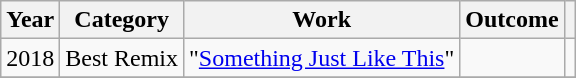<table class="wikitable plainrowheaders" style="text-align:center;">
<tr>
<th>Year</th>
<th>Category</th>
<th>Work</th>
<th>Outcome</th>
<th></th>
</tr>
<tr>
<td>2018</td>
<td>Best Remix</td>
<td>"<a href='#'>Something Just Like This</a>"</td>
<td></td>
<td></td>
</tr>
<tr>
</tr>
</table>
